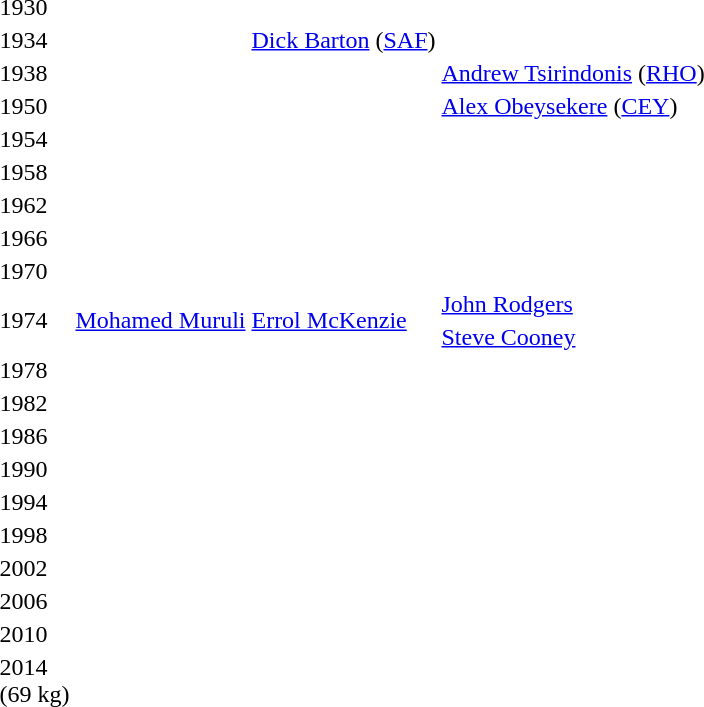<table>
<tr>
<td>1930</td>
<td></td>
<td></td>
<td></td>
</tr>
<tr>
<td>1934</td>
<td></td>
<td> <a href='#'>Dick Barton</a> <span>(<a href='#'>SAF</a>)</span></td>
<td></td>
</tr>
<tr>
<td>1938</td>
<td></td>
<td></td>
<td> <a href='#'>Andrew Tsirindonis</a> <span>(<a href='#'>RHO</a>)</span></td>
</tr>
<tr>
<td>1950</td>
<td></td>
<td></td>
<td> <a href='#'>Alex Obeysekere</a> <span>(<a href='#'>CEY</a>)</span></td>
</tr>
<tr>
<td>1954</td>
<td></td>
<td></td>
<td></td>
</tr>
<tr>
<td rowspan=2>1958</td>
<td rowspan=2></td>
<td rowspan=2></td>
<td></td>
</tr>
<tr>
<td></td>
</tr>
<tr>
<td>1962</td>
<td></td>
<td></td>
<td></td>
</tr>
<tr>
<td>1966</td>
<td></td>
<td></td>
<td><br></td>
</tr>
<tr>
<td rowspan=2>1970</td>
<td rowspan=2></td>
<td rowspan=2></td>
<td></td>
</tr>
<tr>
<td></td>
</tr>
<tr>
<td rowspan=2>1974</td>
<td rowspan=2> <a href='#'>Mohamed Muruli</a></td>
<td rowspan=2> <a href='#'>Errol McKenzie</a></td>
<td> <a href='#'>John Rodgers</a></td>
</tr>
<tr>
<td> <a href='#'>Steve Cooney</a></td>
</tr>
<tr>
<td rowspan=2>1978</td>
<td rowspan=2></td>
<td rowspan=2></td>
<td></td>
</tr>
<tr>
<td></td>
</tr>
<tr>
<td rowspan=2>1982</td>
<td rowspan=2></td>
<td rowspan=2></td>
<td></td>
</tr>
<tr>
<td></td>
</tr>
<tr>
<td>1986</td>
<td></td>
<td></td>
<td><br></td>
</tr>
<tr>
<td>1990</td>
<td></td>
<td></td>
<td><br></td>
</tr>
<tr>
<td>1994</td>
<td></td>
<td></td>
<td><br></td>
</tr>
<tr>
<td>1998</td>
<td></td>
<td></td>
<td><br></td>
</tr>
<tr>
<td rowspan=2>2002</td>
<td rowspan=2></td>
<td rowspan=2></td>
<td></td>
</tr>
<tr>
<td></td>
</tr>
<tr>
<td rowspan=2>2006</td>
<td rowspan=2></td>
<td rowspan=2></td>
<td></td>
</tr>
<tr>
<td></td>
</tr>
<tr>
<td rowspan=2>2010<br></td>
<td rowspan=2></td>
<td rowspan=2></td>
<td></td>
</tr>
<tr>
<td></td>
</tr>
<tr>
<td rowspan=2>2014<br>(69 kg)<br></td>
<td rowspan=2></td>
<td rowspan=2></td>
<td></td>
</tr>
<tr>
<td></td>
</tr>
</table>
